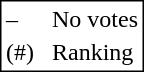<table style="border:1px solid black;">
<tr>
<td>–</td>
<td> </td>
<td>No votes</td>
</tr>
<tr>
<td>(#)</td>
<td> </td>
<td>Ranking</td>
</tr>
</table>
